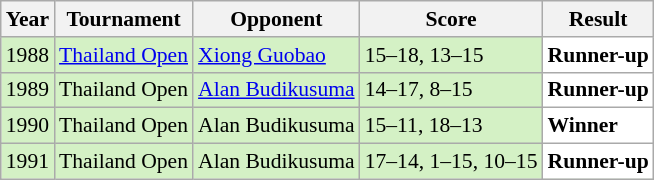<table class="sortable wikitable" style="font-size: 90%;">
<tr>
<th>Year</th>
<th>Tournament</th>
<th>Opponent</th>
<th>Score</th>
<th>Result</th>
</tr>
<tr style="background:#D4F1C5">
<td align="center">1988</td>
<td><a href='#'>Thailand Open</a></td>
<td> <a href='#'>Xiong Guobao</a></td>
<td>15–18, 13–15</td>
<td style="text-align:left; background:white"> <strong>Runner-up</strong></td>
</tr>
<tr style="background:#D4F1C5">
<td align="center">1989</td>
<td>Thailand Open</td>
<td> <a href='#'>Alan Budikusuma</a></td>
<td>14–17, 8–15</td>
<td style="text-align:left; background:white"> <strong>Runner-up</strong></td>
</tr>
<tr style="background:#D4F1C5">
<td align="center">1990</td>
<td>Thailand Open</td>
<td> Alan Budikusuma</td>
<td>15–11, 18–13</td>
<td style="text-align:left; background:white"> <strong>Winner</strong></td>
</tr>
<tr style="background:#D4F1C5">
<td align="center">1991</td>
<td>Thailand Open</td>
<td> Alan Budikusuma</td>
<td>17–14, 1–15, 10–15</td>
<td style="text-align:left; background:white"> <strong>Runner-up</strong></td>
</tr>
</table>
